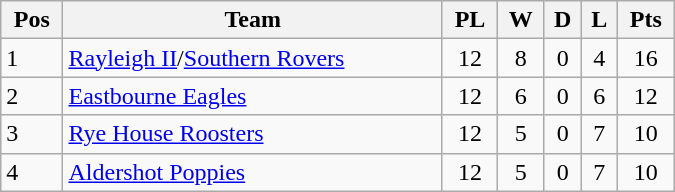<table class=wikitable width="450">
<tr>
<th>Pos</th>
<th>Team</th>
<th>PL</th>
<th>W</th>
<th>D</th>
<th>L</th>
<th>Pts</th>
</tr>
<tr>
<td>1</td>
<td><a href='#'>Rayleigh II</a>/<a href='#'>Southern Rovers</a></td>
<td align="center">12</td>
<td align="center">8</td>
<td align="center">0</td>
<td align="center">4</td>
<td align="center">16</td>
</tr>
<tr>
<td>2</td>
<td><a href='#'>Eastbourne Eagles</a></td>
<td align="center">12</td>
<td align="center">6</td>
<td align="center">0</td>
<td align="center">6</td>
<td align="center">12</td>
</tr>
<tr>
<td>3</td>
<td><a href='#'>Rye House Roosters</a></td>
<td align="center">12</td>
<td align="center">5</td>
<td align="center">0</td>
<td align="center">7</td>
<td align="center">10</td>
</tr>
<tr>
<td>4</td>
<td><a href='#'>Aldershot Poppies</a></td>
<td align="center">12</td>
<td align="center">5</td>
<td align="center">0</td>
<td align="center">7</td>
<td align="center">10</td>
</tr>
</table>
